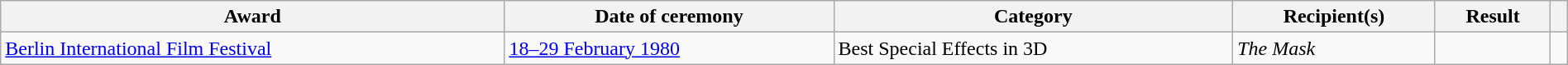<table class="wikitable sortable plainrowheaders" style="width: 100%;">
<tr>
<th scope="col">Award</th>
<th scope="col">Date of ceremony</th>
<th scope="col">Category</th>
<th scope="col">Recipient(s)</th>
<th scope="col">Result</th>
<th scope="col" class="unsortable"></th>
</tr>
<tr>
<td><a href='#'>Berlin International Film Festival</a></td>
<td><a href='#'>18–29 February 1980</a></td>
<td>Best Special Effects in 3D</td>
<td><em>The Mask</em></td>
<td></td>
<td></td>
</tr>
</table>
